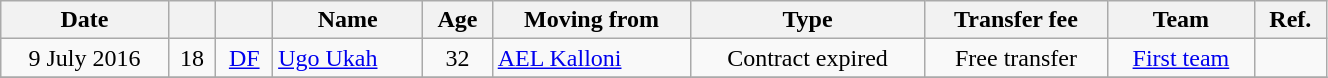<table class="wikitable sortable" style="width:70%; text-align:center; font-size:100%; text-align:centre">
<tr>
<th>Date</th>
<th></th>
<th></th>
<th>Name</th>
<th>Age</th>
<th>Moving from</th>
<th>Type</th>
<th>Transfer fee</th>
<th>Team</th>
<th>Ref.</th>
</tr>
<tr>
<td>9 July 2016</td>
<td>18</td>
<td><a href='#'>DF</a></td>
<td style="text-align:left"> <a href='#'>Ugo Ukah</a></td>
<td>32</td>
<td style="text-align:left"> <a href='#'>AEL Kalloni</a></td>
<td>Contract expired</td>
<td>Free transfer</td>
<td><a href='#'>First team</a></td>
<td></td>
</tr>
<tr>
</tr>
</table>
